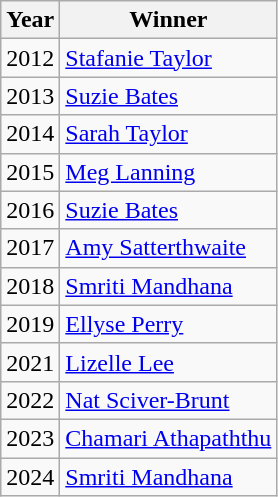<table class="wikitable">
<tr>
<th>Year</th>
<th>Winner</th>
</tr>
<tr>
<td>2012</td>
<td> <a href='#'>Stafanie Taylor</a></td>
</tr>
<tr>
<td>2013</td>
<td> <a href='#'>Suzie Bates</a></td>
</tr>
<tr>
<td>2014</td>
<td> <a href='#'>Sarah Taylor</a></td>
</tr>
<tr>
<td>2015</td>
<td> <a href='#'>Meg Lanning</a></td>
</tr>
<tr>
<td>2016</td>
<td> <a href='#'>Suzie Bates</a></td>
</tr>
<tr>
<td>2017</td>
<td> <a href='#'>Amy Satterthwaite</a></td>
</tr>
<tr>
<td>2018</td>
<td> <a href='#'>Smriti Mandhana</a></td>
</tr>
<tr>
<td>2019</td>
<td> <a href='#'>Ellyse Perry</a></td>
</tr>
<tr>
<td>2021</td>
<td> <a href='#'>Lizelle Lee</a></td>
</tr>
<tr>
<td>2022</td>
<td> <a href='#'>Nat Sciver-Brunt</a></td>
</tr>
<tr>
<td>2023</td>
<td> <a href='#'>Chamari Athapaththu</a></td>
</tr>
<tr>
<td>2024</td>
<td> <a href='#'>Smriti Mandhana</a></td>
</tr>
</table>
